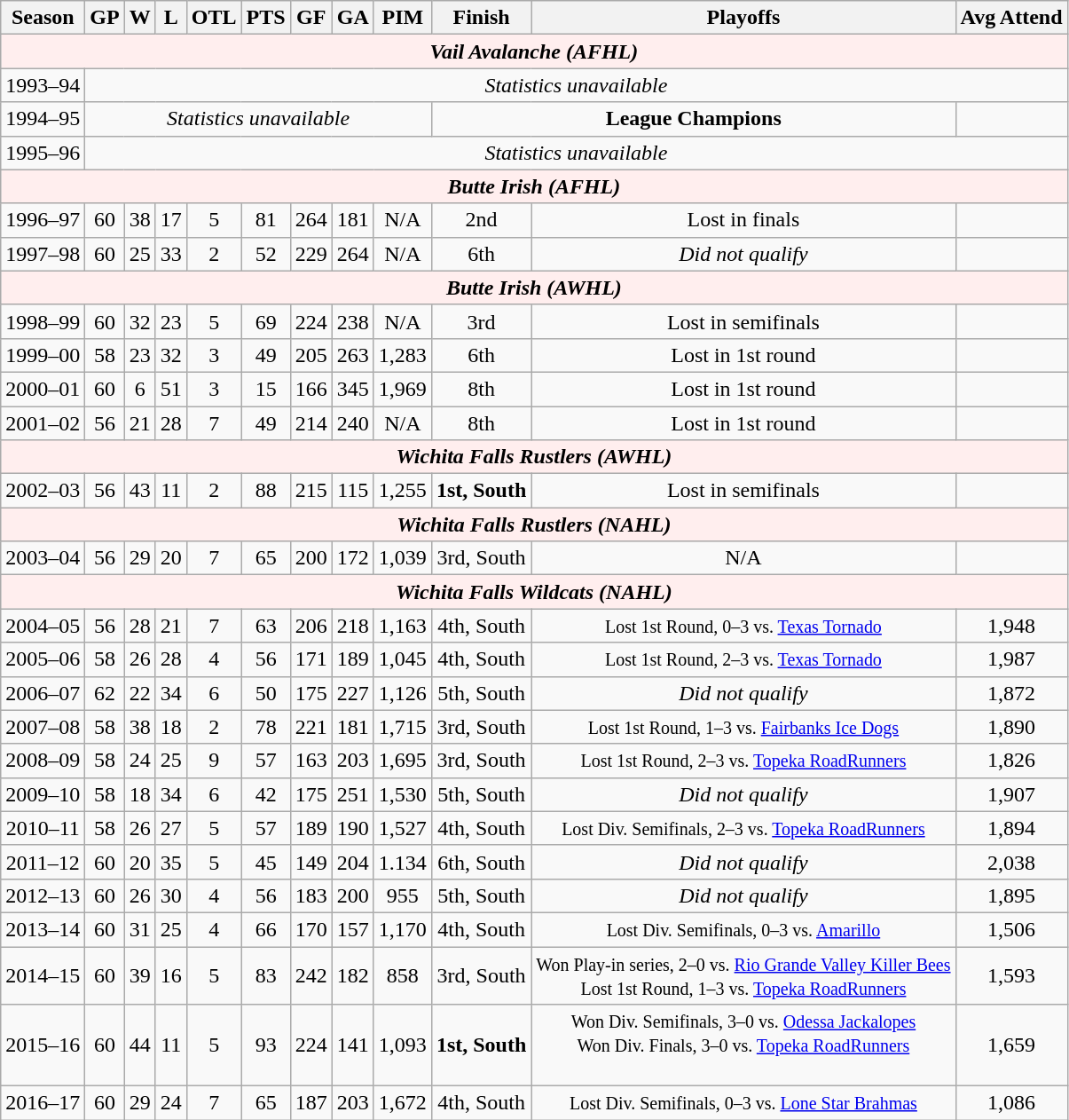<table class="wikitable" style="text-align:center">
<tr>
<th>Season</th>
<th>GP</th>
<th>W</th>
<th>L</th>
<th>OTL</th>
<th>PTS</th>
<th>GF</th>
<th>GA</th>
<th>PIM</th>
<th>Finish</th>
<th>Playoffs</th>
<th>Avg Attend</th>
</tr>
<tr bgcolor="#ffeeee">
<td colspan="12"><strong><em>Vail Avalanche (AFHL)</em></strong></td>
</tr>
<tr>
<td>1993–94</td>
<td colspan="11"><em>Statistics unavailable</em></td>
</tr>
<tr>
<td>1994–95</td>
<td colspan="8"><em>Statistics unavailable</em></td>
<td colspan=2><strong>League Champions</strong></td>
<td></td>
</tr>
<tr>
<td>1995–96</td>
<td colspan="11"><em>Statistics unavailable</em></td>
</tr>
<tr bgcolor="#ffeeee">
<td colspan="12"><strong><em>Butte Irish (AFHL)</em></strong></td>
</tr>
<tr>
<td>1996–97</td>
<td>60</td>
<td>38</td>
<td>17</td>
<td>5</td>
<td>81</td>
<td>264</td>
<td>181</td>
<td>N/A</td>
<td>2nd</td>
<td>Lost in finals</td>
<td></td>
</tr>
<tr>
<td>1997–98</td>
<td>60</td>
<td>25</td>
<td>33</td>
<td>2</td>
<td>52</td>
<td>229</td>
<td>264</td>
<td>N/A</td>
<td>6th</td>
<td><em>Did not qualify</em></td>
<td></td>
</tr>
<tr bgcolor="#ffeeee">
<td colspan="12"><strong><em>Butte Irish (AWHL)</em></strong></td>
</tr>
<tr>
<td>1998–99</td>
<td>60</td>
<td>32</td>
<td>23</td>
<td>5</td>
<td>69</td>
<td>224</td>
<td>238</td>
<td>N/A</td>
<td>3rd</td>
<td>Lost in semifinals</td>
<td></td>
</tr>
<tr>
<td>1999–00</td>
<td>58</td>
<td>23</td>
<td>32</td>
<td>3</td>
<td>49</td>
<td>205</td>
<td>263</td>
<td>1,283</td>
<td>6th</td>
<td>Lost in 1st round</td>
<td></td>
</tr>
<tr>
<td>2000–01</td>
<td>60</td>
<td>6</td>
<td>51</td>
<td>3</td>
<td>15</td>
<td>166</td>
<td>345</td>
<td>1,969</td>
<td>8th</td>
<td>Lost in 1st round</td>
<td></td>
</tr>
<tr>
<td>2001–02</td>
<td>56</td>
<td>21</td>
<td>28</td>
<td>7</td>
<td>49</td>
<td>214</td>
<td>240</td>
<td>N/A</td>
<td>8th</td>
<td>Lost in 1st round</td>
<td></td>
</tr>
<tr bgcolor="#ffeeee">
<td colspan="12"><strong><em>Wichita Falls Rustlers (AWHL)</em></strong></td>
</tr>
<tr>
<td>2002–03</td>
<td>56</td>
<td>43</td>
<td>11</td>
<td>2</td>
<td>88</td>
<td>215</td>
<td>115</td>
<td>1,255</td>
<td><strong>1st, South</strong></td>
<td>Lost in semifinals</td>
<td></td>
</tr>
<tr bgcolor="#ffeeee">
<td colspan="12"><strong><em>Wichita Falls Rustlers (NAHL)</em></strong></td>
</tr>
<tr>
<td>2003–04</td>
<td>56</td>
<td>29</td>
<td>20</td>
<td>7</td>
<td>65</td>
<td>200</td>
<td>172</td>
<td>1,039</td>
<td>3rd, South</td>
<td>N/A</td>
<td></td>
</tr>
<tr bgcolor="#ffeeee">
<td colspan="12"><strong><em>Wichita Falls Wildcats (NAHL)</em></strong></td>
</tr>
<tr>
<td>2004–05</td>
<td>56</td>
<td>28</td>
<td>21</td>
<td>7</td>
<td>63</td>
<td>206</td>
<td>218</td>
<td>1,163</td>
<td>4th, South</td>
<td><small>Lost 1st Round, 0–3 vs. <a href='#'>Texas Tornado</a></small></td>
<td>1,948</td>
</tr>
<tr>
<td>2005–06</td>
<td>58</td>
<td>26</td>
<td>28</td>
<td>4</td>
<td>56</td>
<td>171</td>
<td>189</td>
<td>1,045</td>
<td>4th, South</td>
<td><small>Lost 1st Round, 2–3 vs. <a href='#'>Texas Tornado</a></small></td>
<td>1,987</td>
</tr>
<tr>
<td>2006–07</td>
<td>62</td>
<td>22</td>
<td>34</td>
<td>6</td>
<td>50</td>
<td>175</td>
<td>227</td>
<td>1,126</td>
<td>5th, South</td>
<td><em>Did not qualify</em></td>
<td>1,872</td>
</tr>
<tr>
<td>2007–08</td>
<td>58</td>
<td>38</td>
<td>18</td>
<td>2</td>
<td>78</td>
<td>221</td>
<td>181</td>
<td>1,715</td>
<td>3rd, South</td>
<td><small>Lost 1st Round, 1–3 vs. <a href='#'>Fairbanks Ice Dogs</a></small></td>
<td>1,890</td>
</tr>
<tr>
<td>2008–09</td>
<td>58</td>
<td>24</td>
<td>25</td>
<td>9</td>
<td>57</td>
<td>163</td>
<td>203</td>
<td>1,695</td>
<td>3rd, South</td>
<td><small>Lost 1st Round, 2–3 vs. <a href='#'>Topeka RoadRunners</a></small></td>
<td>1,826</td>
</tr>
<tr>
<td>2009–10</td>
<td>58</td>
<td>18</td>
<td>34</td>
<td>6</td>
<td>42</td>
<td>175</td>
<td>251</td>
<td>1,530</td>
<td>5th, South</td>
<td><em>Did not qualify</em></td>
<td>1,907</td>
</tr>
<tr>
<td>2010–11</td>
<td>58</td>
<td>26</td>
<td>27</td>
<td>5</td>
<td>57</td>
<td>189</td>
<td>190</td>
<td>1,527</td>
<td>4th, South</td>
<td><small>Lost Div. Semifinals, 2–3 vs. <a href='#'>Topeka RoadRunners</a></small></td>
<td>1,894</td>
</tr>
<tr>
<td>2011–12</td>
<td>60</td>
<td>20</td>
<td>35</td>
<td>5</td>
<td>45</td>
<td>149</td>
<td>204</td>
<td>1.134</td>
<td>6th, South</td>
<td><em>Did not qualify</em></td>
<td>2,038</td>
</tr>
<tr>
<td>2012–13</td>
<td>60</td>
<td>26</td>
<td>30</td>
<td>4</td>
<td>56</td>
<td>183</td>
<td>200</td>
<td>955</td>
<td>5th, South</td>
<td><em>Did not qualify</em></td>
<td>1,895</td>
</tr>
<tr>
<td>2013–14</td>
<td>60</td>
<td>31</td>
<td>25</td>
<td>4</td>
<td>66</td>
<td>170</td>
<td>157</td>
<td>1,170</td>
<td>4th, South</td>
<td><small>Lost Div. Semifinals, 0–3 vs. <a href='#'>Amarillo</a></small></td>
<td>1,506</td>
</tr>
<tr>
<td>2014–15</td>
<td>60</td>
<td>39</td>
<td>16</td>
<td>5</td>
<td>83</td>
<td>242</td>
<td>182</td>
<td>858</td>
<td>3rd, South</td>
<td><small>Won Play-in series, 2–0 vs. <a href='#'>Rio Grande Valley Killer Bees</a><br>Lost 1st Round, 1–3 vs. <a href='#'>Topeka RoadRunners</a></small></td>
<td>1,593</td>
</tr>
<tr>
<td>2015–16</td>
<td>60</td>
<td>44</td>
<td>11</td>
<td>5</td>
<td>93</td>
<td>224</td>
<td>141</td>
<td>1,093</td>
<td><strong>1st, South</strong></td>
<td><small>Won Div. Semifinals, 3–0 vs. <a href='#'>Odessa Jackalopes</a><br>Won Div. Finals, 3–0 vs. <a href='#'>Topeka RoadRunners</a><br><br></small></td>
<td>1,659</td>
</tr>
<tr>
<td>2016–17</td>
<td>60</td>
<td>29</td>
<td>24</td>
<td>7</td>
<td>65</td>
<td>187</td>
<td>203</td>
<td>1,672</td>
<td>4th, South</td>
<td><small>Lost Div. Semifinals, 0–3 vs. <a href='#'>Lone Star Brahmas</a></small></td>
<td>1,086</td>
</tr>
</table>
